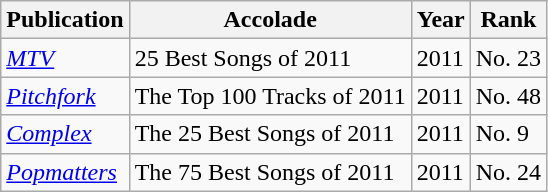<table class="wikitable">
<tr>
<th>Publication</th>
<th>Accolade</th>
<th>Year</th>
<th>Rank</th>
</tr>
<tr>
<td><em><a href='#'>MTV</a></em></td>
<td>25 Best Songs of 2011</td>
<td>2011</td>
<td>No. 23</td>
</tr>
<tr>
<td><em><a href='#'>Pitchfork</a></em></td>
<td>The Top 100 Tracks of 2011</td>
<td>2011</td>
<td>No. 48</td>
</tr>
<tr>
<td><em><a href='#'>Complex</a></em></td>
<td>The 25 Best Songs of 2011</td>
<td>2011</td>
<td>No. 9</td>
</tr>
<tr>
<td><em><a href='#'>Popmatters</a></em></td>
<td>The 75 Best Songs of 2011</td>
<td>2011</td>
<td>No. 24</td>
</tr>
</table>
